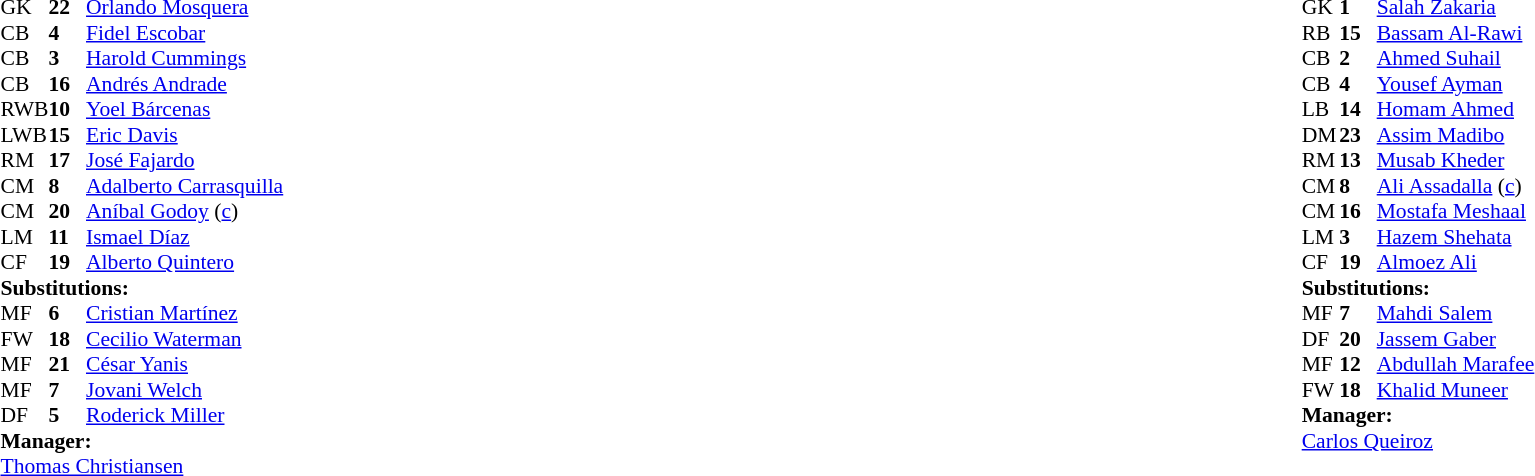<table width="100%">
<tr>
<td valign="top" width="40%"><br><table style="font-size:90%" cellspacing="0" cellpadding="0">
<tr>
<th width=25></th>
<th width=25></th>
</tr>
<tr>
<td>GK</td>
<td><strong>22</strong></td>
<td><a href='#'>Orlando Mosquera</a></td>
</tr>
<tr>
<td>CB</td>
<td><strong>4</strong></td>
<td><a href='#'>Fidel Escobar</a></td>
</tr>
<tr>
<td>CB</td>
<td><strong>3</strong></td>
<td><a href='#'>Harold Cummings</a></td>
<td></td>
<td></td>
</tr>
<tr>
<td>CB</td>
<td><strong>16</strong></td>
<td><a href='#'>Andrés Andrade</a></td>
</tr>
<tr>
<td>RWB</td>
<td><strong>10</strong></td>
<td><a href='#'>Yoel Bárcenas</a></td>
</tr>
<tr>
<td>LWB</td>
<td><strong>15</strong></td>
<td><a href='#'>Eric Davis</a></td>
</tr>
<tr>
<td>RM</td>
<td><strong>17</strong></td>
<td><a href='#'>José Fajardo</a></td>
</tr>
<tr>
<td>CM</td>
<td><strong>8</strong></td>
<td><a href='#'>Adalberto Carrasquilla</a></td>
<td></td>
<td></td>
</tr>
<tr>
<td>CM</td>
<td><strong>20</strong></td>
<td><a href='#'>Aníbal Godoy</a> (<a href='#'>c</a>)</td>
<td></td>
<td></td>
</tr>
<tr>
<td>LM</td>
<td><strong>11</strong></td>
<td><a href='#'>Ismael Díaz</a></td>
<td></td>
<td></td>
</tr>
<tr>
<td>CF</td>
<td><strong>19</strong></td>
<td><a href='#'>Alberto Quintero</a></td>
<td></td>
<td></td>
</tr>
<tr>
<td colspan=3><strong>Substitutions:</strong></td>
</tr>
<tr>
<td>MF</td>
<td><strong>6</strong></td>
<td><a href='#'>Cristian Martínez</a></td>
<td></td>
<td></td>
</tr>
<tr>
<td>FW</td>
<td><strong>18</strong></td>
<td><a href='#'>Cecilio Waterman</a></td>
<td></td>
<td></td>
</tr>
<tr>
<td>MF</td>
<td><strong>21</strong></td>
<td><a href='#'>César Yanis</a></td>
<td></td>
<td></td>
</tr>
<tr>
<td>MF</td>
<td><strong>7</strong></td>
<td><a href='#'>Jovani Welch</a></td>
<td></td>
<td></td>
</tr>
<tr>
<td>DF</td>
<td><strong>5</strong></td>
<td><a href='#'>Roderick Miller</a></td>
<td></td>
<td></td>
</tr>
<tr>
<td colspan=3><strong>Manager:</strong></td>
</tr>
<tr>
<td colspan=3> <a href='#'>Thomas Christiansen</a></td>
</tr>
</table>
</td>
<td valign="top"></td>
<td valign="top" width="50%"><br><table style="font-size:90%; margin:auto" cellspacing="0" cellpadding="0">
<tr>
<th width=25></th>
<th width=25></th>
</tr>
<tr>
<td>GK</td>
<td><strong>1</strong></td>
<td><a href='#'>Salah Zakaria</a></td>
</tr>
<tr>
<td>RB</td>
<td><strong>15</strong></td>
<td><a href='#'>Bassam Al-Rawi</a></td>
</tr>
<tr>
<td>CB</td>
<td><strong>2</strong></td>
<td><a href='#'>Ahmed Suhail</a></td>
</tr>
<tr>
<td>CB</td>
<td><strong>4</strong></td>
<td><a href='#'>Yousef Ayman</a></td>
</tr>
<tr>
<td>LB</td>
<td><strong>14</strong></td>
<td><a href='#'>Homam Ahmed</a></td>
</tr>
<tr>
<td>DM</td>
<td><strong>23</strong></td>
<td><a href='#'>Assim Madibo</a></td>
<td></td>
<td></td>
</tr>
<tr>
<td>RM</td>
<td><strong>13</strong></td>
<td><a href='#'>Musab Kheder</a></td>
</tr>
<tr>
<td>CM</td>
<td><strong>8</strong></td>
<td><a href='#'>Ali Assadalla</a> (<a href='#'>c</a>)</td>
<td></td>
<td></td>
</tr>
<tr>
<td>CM</td>
<td><strong>16</strong></td>
<td><a href='#'>Mostafa Meshaal</a></td>
</tr>
<tr>
<td>LM</td>
<td><strong>3</strong></td>
<td><a href='#'>Hazem Shehata</a></td>
<td></td>
<td></td>
</tr>
<tr>
<td>CF</td>
<td><strong>19</strong></td>
<td><a href='#'>Almoez Ali</a></td>
<td></td>
<td></td>
</tr>
<tr>
<td colspan=3><strong>Substitutions:</strong></td>
</tr>
<tr>
<td>MF</td>
<td><strong>7</strong></td>
<td><a href='#'>Mahdi Salem</a></td>
<td></td>
<td></td>
</tr>
<tr>
<td>DF</td>
<td><strong>20</strong></td>
<td><a href='#'>Jassem Gaber</a></td>
<td></td>
<td></td>
</tr>
<tr>
<td>MF</td>
<td><strong>12</strong></td>
<td><a href='#'>Abdullah Marafee</a></td>
<td></td>
<td></td>
</tr>
<tr>
<td>FW</td>
<td><strong>18</strong></td>
<td><a href='#'>Khalid Muneer</a></td>
<td></td>
<td></td>
</tr>
<tr>
<td colspan=3><strong>Manager:</strong></td>
</tr>
<tr>
<td colspan=3> <a href='#'>Carlos Queiroz</a></td>
</tr>
</table>
</td>
</tr>
</table>
